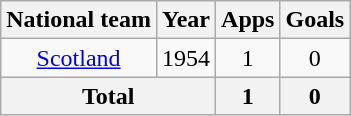<table class="wikitable" style="text-align:center">
<tr>
<th>National team</th>
<th>Year</th>
<th>Apps</th>
<th>Goals</th>
</tr>
<tr>
<td><a href='#'>Scotland</a></td>
<td>1954</td>
<td>1</td>
<td>0</td>
</tr>
<tr>
<th colspan="2">Total</th>
<th>1</th>
<th>0</th>
</tr>
</table>
